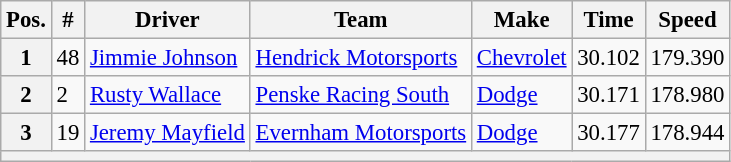<table class="wikitable" style="font-size:95%">
<tr>
<th>Pos.</th>
<th>#</th>
<th>Driver</th>
<th>Team</th>
<th>Make</th>
<th>Time</th>
<th>Speed</th>
</tr>
<tr>
<th>1</th>
<td>48</td>
<td><a href='#'>Jimmie Johnson</a></td>
<td><a href='#'>Hendrick Motorsports</a></td>
<td><a href='#'>Chevrolet</a></td>
<td>30.102</td>
<td>179.390</td>
</tr>
<tr>
<th>2</th>
<td>2</td>
<td><a href='#'>Rusty Wallace</a></td>
<td><a href='#'>Penske Racing South</a></td>
<td><a href='#'>Dodge</a></td>
<td>30.171</td>
<td>178.980</td>
</tr>
<tr>
<th>3</th>
<td>19</td>
<td><a href='#'>Jeremy Mayfield</a></td>
<td><a href='#'>Evernham Motorsports</a></td>
<td><a href='#'>Dodge</a></td>
<td>30.177</td>
<td>178.944</td>
</tr>
<tr>
<th colspan="7"></th>
</tr>
</table>
